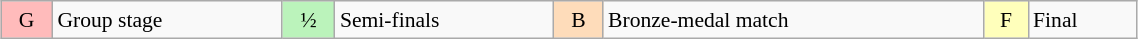<table class="wikitable" style="margin:0.5em auto; font-size:90%; line-height:1.25em;" width=60%;>
<tr>
<td bgcolor="#FFBBBB" align=center>G</td>
<td>Group stage</td>
<td bgcolor="#BBF3BB" align=center>½</td>
<td>Semi-finals</td>
<td bgcolor="#FEDCBA" align=center>B</td>
<td>Bronze-medal match</td>
<td bgcolor="#FFFFBB" align=center>F</td>
<td>Final</td>
</tr>
</table>
